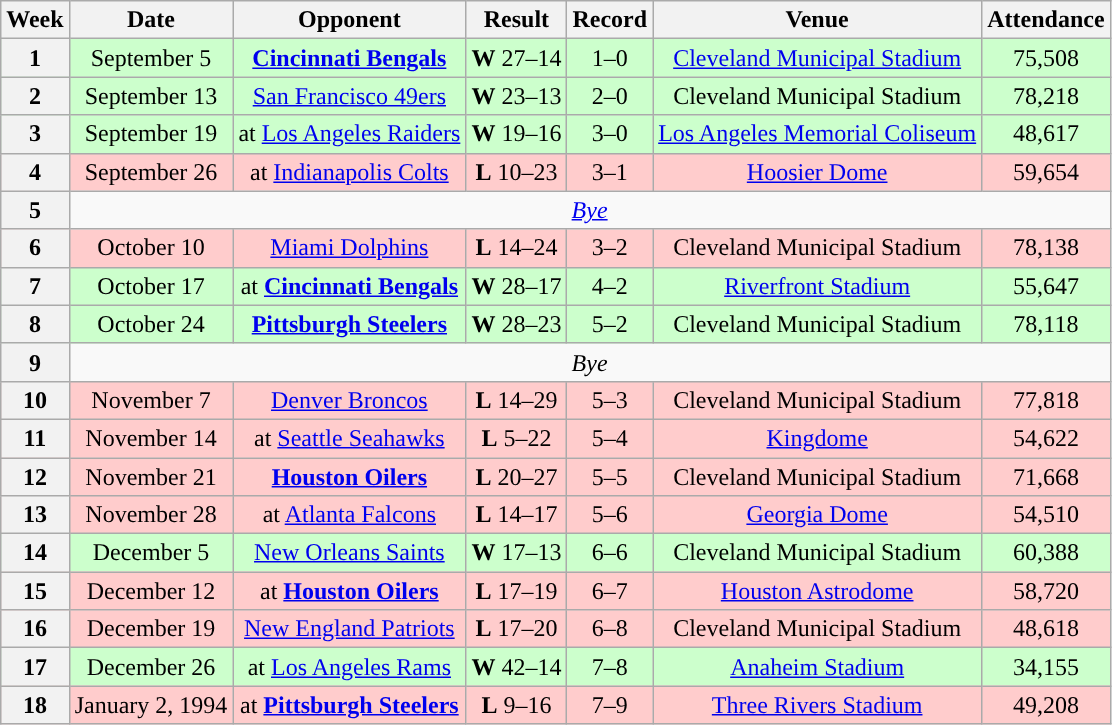<table class="wikitable" style="text-align:center">
<tr>
<th>Week</th>
<th>Date</th>
<th>Opponent</th>
<th>Result</th>
<th>Record</th>
<th>Venue</th>
<th>Attendance</th>
</tr>
<tr style="background:#cfc">
<th>1</th>
<td>September 5</td>
<td><strong><a href='#'>Cincinnati Bengals</a></strong></td>
<td><strong>W</strong> 27–14</td>
<td>1–0</td>
<td><a href='#'>Cleveland Municipal Stadium</a></td>
<td>75,508</td>
</tr>
<tr style="background:#cfc">
<th>2</th>
<td>September 13</td>
<td><a href='#'>San Francisco 49ers</a></td>
<td><strong>W</strong> 23–13</td>
<td>2–0</td>
<td>Cleveland Municipal Stadium</td>
<td>78,218</td>
</tr>
<tr style="background:#cfc">
<th>3</th>
<td>September 19</td>
<td>at <a href='#'>Los Angeles Raiders</a></td>
<td><strong>W</strong> 19–16</td>
<td>3–0</td>
<td><a href='#'>Los Angeles Memorial Coliseum</a></td>
<td>48,617</td>
</tr>
<tr style="background:#fcc">
<th>4</th>
<td>September 26</td>
<td>at <a href='#'>Indianapolis Colts</a></td>
<td><strong>L</strong> 10–23</td>
<td>3–1</td>
<td><a href='#'>Hoosier Dome</a></td>
<td>59,654</td>
</tr>
<tr>
<th>5</th>
<td colspan="6" align="center"><em><a href='#'>Bye</a></em></td>
</tr>
<tr style="background:#fcc">
<th>6</th>
<td>October 10</td>
<td><a href='#'>Miami Dolphins</a></td>
<td><strong>L</strong> 14–24</td>
<td>3–2</td>
<td>Cleveland Municipal Stadium</td>
<td>78,138</td>
</tr>
<tr style="background:#cfc">
<th>7</th>
<td>October 17</td>
<td>at <strong><a href='#'>Cincinnati Bengals</a></strong></td>
<td><strong>W</strong> 28–17</td>
<td>4–2</td>
<td><a href='#'>Riverfront Stadium</a></td>
<td>55,647</td>
</tr>
<tr style="background:#cfc">
<th>8</th>
<td>October 24</td>
<td><strong><a href='#'>Pittsburgh Steelers</a></strong></td>
<td><strong>W</strong> 28–23</td>
<td>5–2</td>
<td>Cleveland Municipal Stadium</td>
<td>78,118</td>
</tr>
<tr>
<th>9</th>
<td colspan="6" align="center"><em>Bye</em></td>
</tr>
<tr style="background:#fcc">
<th>10</th>
<td>November 7</td>
<td><a href='#'>Denver Broncos</a></td>
<td><strong>L</strong> 14–29</td>
<td>5–3</td>
<td>Cleveland Municipal Stadium</td>
<td>77,818</td>
</tr>
<tr style="background:#fcc">
<th>11</th>
<td>November 14</td>
<td>at <a href='#'>Seattle Seahawks</a></td>
<td><strong>L</strong> 5–22</td>
<td>5–4</td>
<td><a href='#'>Kingdome</a></td>
<td>54,622</td>
</tr>
<tr style="background:#fcc">
<th>12</th>
<td>November 21</td>
<td><strong><a href='#'>Houston Oilers</a></strong></td>
<td><strong>L</strong> 20–27</td>
<td>5–5</td>
<td>Cleveland Municipal Stadium</td>
<td>71,668</td>
</tr>
<tr style="background:#fcc">
<th>13</th>
<td>November 28</td>
<td>at <a href='#'>Atlanta Falcons</a></td>
<td><strong>L</strong> 14–17</td>
<td>5–6</td>
<td><a href='#'>Georgia Dome</a></td>
<td>54,510</td>
</tr>
<tr style="background:#cfc">
<th>14</th>
<td>December 5</td>
<td><a href='#'>New Orleans Saints</a></td>
<td><strong>W</strong> 17–13</td>
<td>6–6</td>
<td>Cleveland Municipal Stadium</td>
<td>60,388</td>
</tr>
<tr style="background:#fcc">
<th>15</th>
<td>December 12</td>
<td>at <strong><a href='#'>Houston Oilers</a></strong></td>
<td><strong>L</strong> 17–19</td>
<td>6–7</td>
<td><a href='#'>Houston Astrodome</a></td>
<td>58,720</td>
</tr>
<tr style="background:#fcc">
<th>16</th>
<td>December 19</td>
<td><a href='#'>New England Patriots</a></td>
<td><strong>L</strong> 17–20</td>
<td>6–8</td>
<td>Cleveland Municipal Stadium</td>
<td>48,618</td>
</tr>
<tr style="background:#cfc">
<th>17</th>
<td>December 26</td>
<td>at <a href='#'>Los Angeles Rams</a></td>
<td><strong>W</strong> 42–14</td>
<td>7–8</td>
<td><a href='#'>Anaheim Stadium</a></td>
<td>34,155</td>
</tr>
<tr style="background:#fcc">
<th>18</th>
<td>January 2, 1994</td>
<td>at <strong><a href='#'>Pittsburgh Steelers</a></strong></td>
<td><strong>L</strong> 9–16</td>
<td>7–9</td>
<td><a href='#'>Three Rivers Stadium</a></td>
<td>49,208</td>
</tr>
</table>
